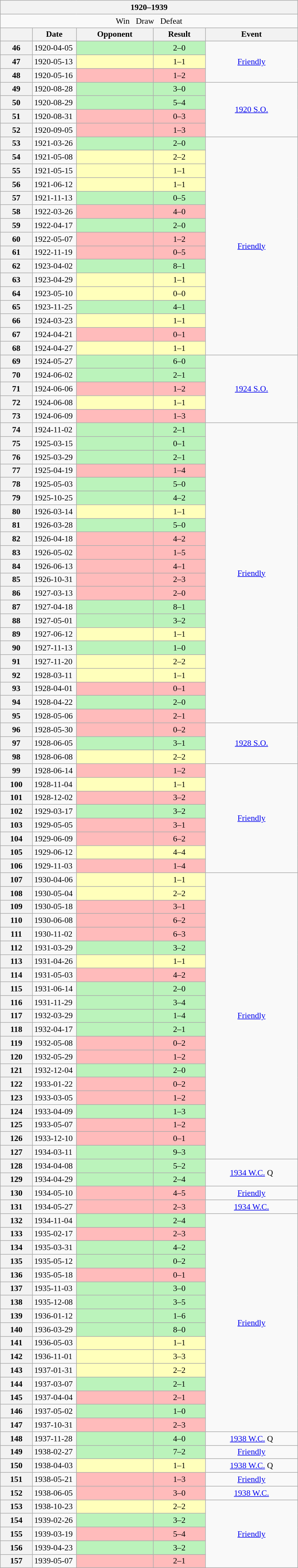<table class="wikitable collapsible collapsed" style="font-size: 90%; min-width: 520px;">
<tr>
<th colspan="5" width="400">1920–1939</th>
</tr>
<tr>
<td align="center" colspan="5"> Win   Draw   Defeat</td>
</tr>
<tr>
<th></th>
<th width=70>Date</th>
<th>Opponent</th>
<th>Result</th>
<th>Event</th>
</tr>
<tr>
<th>46</th>
<td>1920-04-05</td>
<td bgcolor="#bbf3bb"></td>
<td bgcolor="#bbf3bb" align="center">2–0</td>
<td rowspan="3" align="center"><a href='#'>Friendly</a></td>
</tr>
<tr>
<th>47</th>
<td>1920-05-13</td>
<td bgcolor="#ffffbb"></td>
<td bgcolor="#ffffbb" align="center">1–1</td>
</tr>
<tr>
<th>48</th>
<td>1920-05-16</td>
<td bgcolor="#ffbbbb"></td>
<td bgcolor="#ffbbbb" align="center">1–2</td>
</tr>
<tr>
<th>49</th>
<td>1920-08-28</td>
<td bgcolor="#bbf3bb"></td>
<td bgcolor="#bbf3bb" align="center">3–0</td>
<td align="center" rowspan=4> <a href='#'>1920 S.O.</a></td>
</tr>
<tr>
<th>50</th>
<td>1920-08-29</td>
<td bgcolor="#bbf3bb"></td>
<td bgcolor="#bbf3bb" align="center">5–4</td>
</tr>
<tr>
<th>51</th>
<td>1920-08-31</td>
<td bgcolor="#ffbbbb"></td>
<td bgcolor="#ffbbbb" align="center">0–3</td>
</tr>
<tr>
<th>52</th>
<td>1920-09-05</td>
<td bgcolor="#ffbbbb"></td>
<td bgcolor="#ffbbbb" align="center">1–3</td>
</tr>
<tr>
<th>53</th>
<td>1921-03-26</td>
<td bgcolor="#bbf3bb"></td>
<td bgcolor="#bbf3bb" align="center">2–0</td>
<td rowspan="16" align="center"><a href='#'>Friendly</a></td>
</tr>
<tr>
<th>54</th>
<td>1921-05-08</td>
<td bgcolor="#ffffbb"></td>
<td bgcolor="#ffffbb" align="center">2–2</td>
</tr>
<tr>
<th>55</th>
<td>1921-05-15</td>
<td bgcolor="#ffffbb"></td>
<td bgcolor="#ffffbb" align="center">1–1</td>
</tr>
<tr>
<th>56</th>
<td>1921-06-12</td>
<td bgcolor="#ffffbb"></td>
<td bgcolor="#ffffbb" align="center">1–1</td>
</tr>
<tr>
<th>57</th>
<td>1921-11-13</td>
<td bgcolor="#bbf3bb"></td>
<td bgcolor="#bbf3bb" align="center">0–5</td>
</tr>
<tr>
<th>58</th>
<td>1922-03-26</td>
<td bgcolor="#ffbbbb"></td>
<td bgcolor="#ffbbbb" align="center">4–0</td>
</tr>
<tr>
<th>59</th>
<td>1922-04-17</td>
<td bgcolor="#bbf3bb"></td>
<td bgcolor="#bbf3bb" align="center">2–0</td>
</tr>
<tr>
<th>60</th>
<td>1922-05-07</td>
<td bgcolor="#ffbbbb"></td>
<td bgcolor="#ffbbbb" align="center">1–2</td>
</tr>
<tr>
<th>61</th>
<td>1922-11-19</td>
<td bgcolor="#ffbbbb"></td>
<td bgcolor="#ffbbbb" align="center">0–5</td>
</tr>
<tr>
<th>62</th>
<td>1923-04-02</td>
<td bgcolor="#bbf3bb"></td>
<td bgcolor="#bbf3bb" align="center">8–1</td>
</tr>
<tr>
<th>63</th>
<td>1923-04-29</td>
<td bgcolor="#ffffbb"></td>
<td bgcolor="#ffffbb" align="center">1–1</td>
</tr>
<tr>
<th>64</th>
<td>1923-05-10</td>
<td bgcolor="#ffffbb"></td>
<td bgcolor="#ffffbb" align="center">0–0</td>
</tr>
<tr>
<th>65</th>
<td>1923-11-25</td>
<td bgcolor="#bbf3bb"></td>
<td bgcolor="#bbf3bb" align="center">4–1</td>
</tr>
<tr>
<th>66</th>
<td>1924-03-23</td>
<td bgcolor="#ffffbb"></td>
<td bgcolor="#ffffbb" align="center">1–1</td>
</tr>
<tr>
<th>67</th>
<td>1924-04-21</td>
<td bgcolor="#ffbbbb"></td>
<td bgcolor="#ffbbbb" align="center">0–1</td>
</tr>
<tr>
<th>68</th>
<td>1924-04-27</td>
<td bgcolor="#ffffbb"></td>
<td bgcolor="#ffffbb" align="center">1–1</td>
</tr>
<tr>
<th>69</th>
<td>1924-05-27</td>
<td bgcolor="#bbf3bb"></td>
<td bgcolor="#bbf3bb" align="center">6–0</td>
<td align="center" rowspan=5> <a href='#'>1924 S.O.</a></td>
</tr>
<tr>
<th>70</th>
<td>1924-06-02</td>
<td bgcolor="#bbf3bb"></td>
<td bgcolor="#bbf3bb" align="center">2–1</td>
</tr>
<tr>
<th>71</th>
<td>1924-06-06</td>
<td bgcolor="#ffbbbb"></td>
<td bgcolor="#ffbbbb" align="center">1–2</td>
</tr>
<tr>
<th>72</th>
<td>1924-06-08</td>
<td bgcolor="#ffffbb"></td>
<td bgcolor="#ffffbb" align="center">1–1</td>
</tr>
<tr>
<th>73</th>
<td>1924-06-09</td>
<td bgcolor="#ffbbbb"></td>
<td bgcolor="#ffbbbb" align="center">1–3</td>
</tr>
<tr>
<th>74</th>
<td>1924-11-02</td>
<td bgcolor="#bbf3bb"></td>
<td bgcolor="#bbf3bb" align="center">2–1</td>
<td rowspan="22" align="center"><a href='#'>Friendly</a></td>
</tr>
<tr>
<th>75</th>
<td>1925-03-15</td>
<td bgcolor="#bbf3bb"></td>
<td bgcolor="#bbf3bb" align="center">0–1</td>
</tr>
<tr>
<th>76</th>
<td>1925-03-29</td>
<td bgcolor="#bbf3bb"></td>
<td bgcolor="#bbf3bb" align="center">2–1</td>
</tr>
<tr>
<th>77</th>
<td>1925-04-19</td>
<td bgcolor="#ffbbbb"></td>
<td bgcolor="#ffbbbb" align="center">1–4</td>
</tr>
<tr>
<th>78</th>
<td>1925-05-03</td>
<td bgcolor="#bbf3bb"></td>
<td bgcolor="#bbf3bb" align="center">5–0</td>
</tr>
<tr>
<th>79</th>
<td>1925-10-25</td>
<td bgcolor="#bbf3bb"></td>
<td bgcolor="#bbf3bb" align="center">4–2</td>
</tr>
<tr>
<th>80</th>
<td>1926-03-14</td>
<td bgcolor="#ffffbb"></td>
<td bgcolor="#ffffbb" align="center">1–1</td>
</tr>
<tr>
<th>81</th>
<td>1926-03-28</td>
<td bgcolor="#bbf3bb"></td>
<td bgcolor="#bbf3bb" align="center">5–0</td>
</tr>
<tr>
<th>82</th>
<td>1926-04-18</td>
<td bgcolor="#ffbbbb"></td>
<td bgcolor="#ffbbbb" align="center">4–2</td>
</tr>
<tr>
<th>83</th>
<td>1926-05-02</td>
<td bgcolor="#ffbbbb"></td>
<td bgcolor="#ffbbbb" align="center">1–5</td>
</tr>
<tr>
<th>84</th>
<td>1926-06-13</td>
<td bgcolor="#ffbbbb"></td>
<td bgcolor="#ffbbbb" align="center">4–1</td>
</tr>
<tr>
<th>85</th>
<td>1926-10-31</td>
<td bgcolor="#ffbbbb"></td>
<td bgcolor="#ffbbbb" align="center">2–3</td>
</tr>
<tr>
<th>86</th>
<td>1927-03-13</td>
<td bgcolor="#ffbbbb"></td>
<td bgcolor="#ffbbbb" align="center">2–0</td>
</tr>
<tr>
<th>87</th>
<td>1927-04-18</td>
<td bgcolor="#bbf3bb"></td>
<td bgcolor="#bbf3bb" align="center">8–1</td>
</tr>
<tr>
<th>88</th>
<td>1927-05-01</td>
<td bgcolor="#bbf3bb"></td>
<td bgcolor="#bbf3bb" align="center">3–2</td>
</tr>
<tr>
<th>89</th>
<td>1927-06-12</td>
<td bgcolor="#ffffbb"></td>
<td bgcolor="#ffffbb" align="center">1–1</td>
</tr>
<tr>
<th>90</th>
<td>1927-11-13</td>
<td bgcolor="#bbf3bb"></td>
<td bgcolor="#bbf3bb" align="center">1–0</td>
</tr>
<tr>
<th>91</th>
<td>1927-11-20</td>
<td bgcolor="#ffffbb"></td>
<td bgcolor="#ffffbb" align="center">2–2</td>
</tr>
<tr>
<th>92</th>
<td>1928-03-11</td>
<td bgcolor="#ffffbb"></td>
<td bgcolor="#ffffbb" align="center">1–1</td>
</tr>
<tr>
<th>93</th>
<td>1928-04-01</td>
<td bgcolor="#ffbbbb"></td>
<td bgcolor="#ffbbbb" align="center">0–1</td>
</tr>
<tr>
<th>94</th>
<td>1928-04-22</td>
<td bgcolor="#bbf3bb"></td>
<td bgcolor="#bbf3bb" align="center">2–0</td>
</tr>
<tr>
<th>95</th>
<td>1928-05-06</td>
<td bgcolor="#ffbbbb"></td>
<td bgcolor="#ffbbbb" align="center">2–1</td>
</tr>
<tr>
<th>96</th>
<td>1928-05-30</td>
<td bgcolor="#ffbbbb"></td>
<td bgcolor="#ffbbbb" align="center">0–2</td>
<td rowspan="3" align="center"> <a href='#'>1928 S.O.</a></td>
</tr>
<tr>
<th>97</th>
<td>1928-06-05</td>
<td bgcolor="#bbf3bb"></td>
<td bgcolor="#bbf3bb" align="center">3–1</td>
</tr>
<tr>
<th>98</th>
<td>1928-06-08</td>
<td bgcolor="#ffffbb"></td>
<td bgcolor="#ffffbb" align="center">2–2</td>
</tr>
<tr>
<th>99</th>
<td>1928-06-14</td>
<td bgcolor="#ffbbbb"></td>
<td bgcolor="#ffbbbb" align="center">1–2</td>
<td rowspan="8" align="center"><a href='#'>Friendly</a></td>
</tr>
<tr>
<th>100</th>
<td>1928-11-04</td>
<td bgcolor="#ffffbb"></td>
<td bgcolor="#ffffbb" align="center">1–1</td>
</tr>
<tr>
<th>101</th>
<td>1928-12-02</td>
<td bgcolor="#ffbbbb"></td>
<td bgcolor="#ffbbbb" align="center">3–2</td>
</tr>
<tr>
<th>102</th>
<td>1929-03-17</td>
<td bgcolor="#bbf3bb"></td>
<td bgcolor="#bbf3bb" align="center">3–2</td>
</tr>
<tr>
<th>103</th>
<td>1929-05-05</td>
<td bgcolor="#ffbbbb"></td>
<td bgcolor="#ffbbbb" align="center">3–1</td>
</tr>
<tr>
<th>104</th>
<td>1929-06-09</td>
<td bgcolor="#ffbbbb"></td>
<td bgcolor="#ffbbbb" align="center">6–2</td>
</tr>
<tr>
<th>105</th>
<td>1929-06-12</td>
<td bgcolor="#ffffbb"></td>
<td bgcolor="#ffffbb" align="center">4–4</td>
</tr>
<tr>
<th>106</th>
<td>1929-11-03</td>
<td bgcolor="#ffbbbb"></td>
<td bgcolor="#ffbbbb" align="center">1–4</td>
</tr>
<tr>
<th>107</th>
<td>1930-04-06</td>
<td bgcolor="#ffffbb"></td>
<td bgcolor="#ffffbb" align="center">1–1</td>
<td rowspan="21" align="center"><a href='#'>Friendly</a></td>
</tr>
<tr>
<th>108</th>
<td>1930-05-04</td>
<td bgcolor="#ffffbb"></td>
<td bgcolor="#ffffbb" align="center">2–2</td>
</tr>
<tr>
<th>109</th>
<td>1930-05-18</td>
<td bgcolor="#ffbbbb"></td>
<td bgcolor="#ffbbbb" align="center">3–1</td>
</tr>
<tr>
<th>110</th>
<td>1930-06-08</td>
<td bgcolor="#ffbbbb"></td>
<td bgcolor="#ffbbbb" align="center">6–2</td>
</tr>
<tr>
<th>111</th>
<td>1930-11-02</td>
<td bgcolor="#ffbbbb"></td>
<td bgcolor="#ffbbbb" align="center">6–3</td>
</tr>
<tr>
<th>112</th>
<td>1931-03-29</td>
<td bgcolor="#bbf3bb"></td>
<td bgcolor="#bbf3bb" align="center">3–2</td>
</tr>
<tr>
<th>113</th>
<td>1931-04-26</td>
<td bgcolor="#ffffbb"></td>
<td bgcolor="#ffffbb" align="center">1–1</td>
</tr>
<tr>
<th>114</th>
<td>1931-05-03</td>
<td bgcolor="#ffbbbb"></td>
<td bgcolor="#ffbbbb" align="center">4–2</td>
</tr>
<tr>
<th>115</th>
<td>1931-06-14</td>
<td bgcolor="#bbf3bb"></td>
<td bgcolor="#bbf3bb" align="center">2–0</td>
</tr>
<tr>
<th>116</th>
<td>1931-11-29</td>
<td bgcolor="#bbf3bb"></td>
<td bgcolor="#bbf3bb" align="center">3–4</td>
</tr>
<tr>
<th>117</th>
<td>1932-03-29</td>
<td bgcolor="#bbf3bb"></td>
<td bgcolor="#bbf3bb" align="center">1–4</td>
</tr>
<tr>
<th>118</th>
<td>1932-04-17</td>
<td bgcolor="#bbf3bb"></td>
<td bgcolor="#bbf3bb" align="center">2–1</td>
</tr>
<tr>
<th>119</th>
<td>1932-05-08</td>
<td bgcolor="#ffbbbb"></td>
<td bgcolor="#ffbbbb" align="center">0–2</td>
</tr>
<tr>
<th>120</th>
<td>1932-05-29</td>
<td bgcolor="#ffbbbb"></td>
<td bgcolor="#ffbbbb" align="center">1–2</td>
</tr>
<tr>
<th>121</th>
<td>1932-12-04</td>
<td bgcolor="#bbf3bb"></td>
<td bgcolor="#bbf3bb" align="center">2–0</td>
</tr>
<tr>
<th>122</th>
<td>1933-01-22</td>
<td bgcolor="#ffbbbb"></td>
<td bgcolor="#ffbbbb" align="center">0–2</td>
</tr>
<tr>
<th>123</th>
<td>1933-03-05</td>
<td bgcolor="#ffbbbb"></td>
<td bgcolor="#ffbbbb" align="center">1–2</td>
</tr>
<tr>
<th>124</th>
<td>1933-04-09</td>
<td bgcolor="#bbf3bb"></td>
<td bgcolor="#bbf3bb" align="center">1–3</td>
</tr>
<tr>
<th>125</th>
<td>1933-05-07</td>
<td bgcolor="#ffbbbb"></td>
<td bgcolor="#ffbbbb" align="center">1–2</td>
</tr>
<tr>
<th>126</th>
<td>1933-12-10</td>
<td bgcolor="#ffbbbb"></td>
<td bgcolor="#ffbbbb" align="center">0–1</td>
</tr>
<tr>
<th>127</th>
<td>1934-03-11</td>
<td bgcolor="#bbf3bb"></td>
<td bgcolor="#bbf3bb" align="center">9–3</td>
</tr>
<tr>
<th>128</th>
<td>1934-04-08</td>
<td bgcolor="#bbf3bb"></td>
<td bgcolor="#bbf3bb" align="center">5–2</td>
<td rowspan="2" align="center"> <a href='#'>1934 W.C.</a> Q</td>
</tr>
<tr>
<th>129</th>
<td>1934-04-29</td>
<td bgcolor="#bbf3bb"></td>
<td bgcolor="#bbf3bb" align="center">2–4</td>
</tr>
<tr>
<th>130</th>
<td>1934-05-10</td>
<td bgcolor="#ffbbbb"></td>
<td bgcolor="#ffbbbb" align="center">4–5</td>
<td align="center"><a href='#'>Friendly</a></td>
</tr>
<tr>
<th>131</th>
<td>1934-05-27</td>
<td bgcolor="#ffbbbb"></td>
<td bgcolor="#ffbbbb" align="center">2–3</td>
<td align="center"> <a href='#'>1934 W.C.</a></td>
</tr>
<tr>
<th>132</th>
<td>1934-11-04</td>
<td bgcolor="#bbf3bb"></td>
<td bgcolor="#bbf3bb" align="center">2–4</td>
<td rowspan="16" align="center"><a href='#'>Friendly</a></td>
</tr>
<tr>
<th>133</th>
<td>1935-02-17</td>
<td bgcolor="#ffbbbb"></td>
<td bgcolor="#ffbbbb" align="center">2–3</td>
</tr>
<tr>
<th>134</th>
<td>1935-03-31</td>
<td bgcolor="#bbf3bb"></td>
<td bgcolor="#bbf3bb" align="center">4–2</td>
</tr>
<tr>
<th>135</th>
<td>1935-05-12</td>
<td bgcolor="#bbf3bb"></td>
<td bgcolor="#bbf3bb" align="center">0–2</td>
</tr>
<tr>
<th>136</th>
<td>1935-05-18</td>
<td bgcolor="#ffbbbb"></td>
<td bgcolor="#ffbbbb" align="center">0–1</td>
</tr>
<tr>
<th>137</th>
<td>1935-11-03</td>
<td bgcolor="#bbf3bb"></td>
<td bgcolor="#bbf3bb" align="center">3–0</td>
</tr>
<tr>
<th>138</th>
<td>1935-12-08</td>
<td bgcolor="#bbf3bb"></td>
<td bgcolor="#bbf3bb" align="center">3–5</td>
</tr>
<tr>
<th>139</th>
<td>1936-01-12</td>
<td bgcolor="#bbf3bb"></td>
<td bgcolor="#bbf3bb" align="center">1–6</td>
</tr>
<tr>
<th>140</th>
<td>1936-03-29</td>
<td bgcolor="#bbf3bb"></td>
<td bgcolor="#bbf3bb" align="center">8–0</td>
</tr>
<tr>
<th>141</th>
<td>1936-05-03</td>
<td bgcolor="#ffffbb"></td>
<td bgcolor="#ffffbb" align="center">1–1</td>
</tr>
<tr>
<th>142</th>
<td>1936-11-01</td>
<td bgcolor="#ffffbb"></td>
<td bgcolor="#ffffbb" align="center">3–3</td>
</tr>
<tr>
<th>143</th>
<td>1937-01-31</td>
<td bgcolor="#ffffbb"></td>
<td bgcolor="#ffffbb" align="center">2–2</td>
</tr>
<tr>
<th>144</th>
<td>1937-03-07</td>
<td bgcolor="#bbf3bb"></td>
<td bgcolor="#bbf3bb" align="center">2–1</td>
</tr>
<tr>
<th>145</th>
<td>1937-04-04</td>
<td bgcolor="#ffbbbb"></td>
<td bgcolor="#ffbbbb" align="center">2–1</td>
</tr>
<tr>
<th>146</th>
<td>1937-05-02</td>
<td bgcolor="#bbf3bb"></td>
<td bgcolor="#bbf3bb" align="center">1–0</td>
</tr>
<tr>
<th>147</th>
<td>1937-10-31</td>
<td bgcolor="#ffbbbb"></td>
<td bgcolor="#ffbbbb" align="center">2–3</td>
</tr>
<tr>
<th>148</th>
<td>1937-11-28</td>
<td bgcolor="#bbf3bb"></td>
<td bgcolor="#bbf3bb" align="center">4–0</td>
<td align="center"> <a href='#'>1938 W.C.</a> Q</td>
</tr>
<tr>
<th>149</th>
<td>1938-02-27</td>
<td bgcolor="#bbf3bb"></td>
<td bgcolor="#bbf3bb" align="center">7–2</td>
<td align="center"><a href='#'>Friendly</a></td>
</tr>
<tr>
<th>150</th>
<td>1938-04-03</td>
<td bgcolor="#ffffbb"></td>
<td bgcolor="#ffffbb" align="center">1–1</td>
<td align="center"> <a href='#'>1938 W.C.</a> Q</td>
</tr>
<tr>
<th>151</th>
<td>1938-05-21</td>
<td bgcolor="#ffbbbb"></td>
<td bgcolor="#ffbbbb" align="center">1–3</td>
<td align="center"><a href='#'>Friendly</a></td>
</tr>
<tr>
<th>152</th>
<td>1938-06-05</td>
<td bgcolor="#ffbbbb"></td>
<td bgcolor="#ffbbbb" align="center">3–0</td>
<td align="center"> <a href='#'>1938 W.C.</a></td>
</tr>
<tr>
<th>153</th>
<td>1938-10-23</td>
<td bgcolor="#ffffbb"></td>
<td bgcolor="#ffffbb" align="center">2–2</td>
<td rowspan="5" align="center"><a href='#'>Friendly</a></td>
</tr>
<tr>
<th>154</th>
<td>1939-02-26</td>
<td bgcolor="#bbf3bb"></td>
<td bgcolor="#bbf3bb" align="center">3–2</td>
</tr>
<tr>
<th>155</th>
<td>1939-03-19</td>
<td bgcolor="#ffbbbb"></td>
<td bgcolor="#ffbbbb" align="center">5–4</td>
</tr>
<tr>
<th>156</th>
<td>1939-04-23</td>
<td bgcolor="#bbf3bb"></td>
<td bgcolor="#bbf3bb" align="center">3–2</td>
</tr>
<tr>
<th>157</th>
<td>1939-05-07</td>
<td bgcolor="#ffbbbb"></td>
<td bgcolor="#ffbbbb" align="center">2–1</td>
</tr>
</table>
